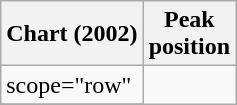<table class="wikitable">
<tr>
<th>Chart (2002)</th>
<th>Peak<br>position</th>
</tr>
<tr>
<td>scope="row"</td>
</tr>
<tr>
</tr>
</table>
